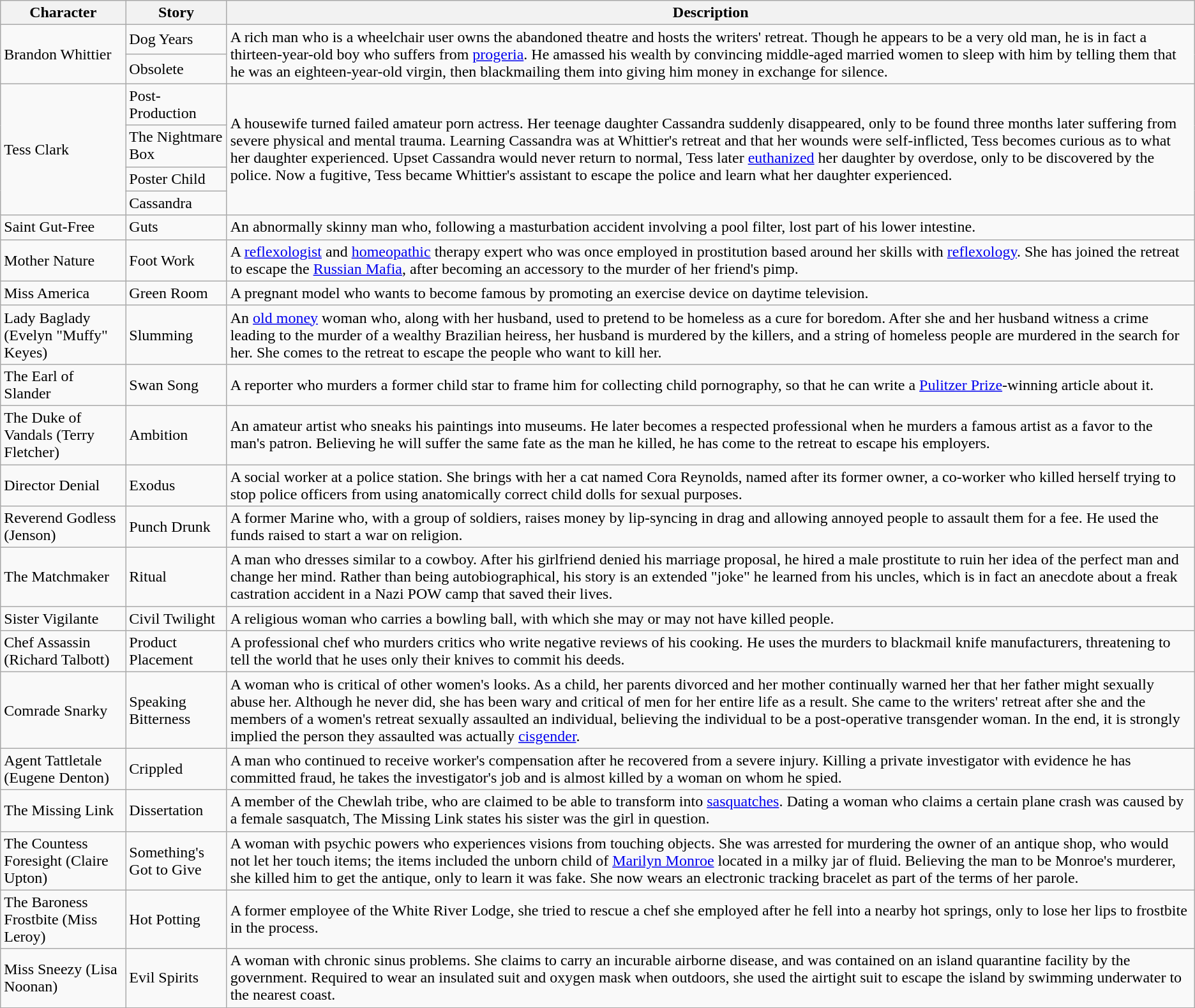<table class="wikitable">
<tr>
<th>Character</th>
<th>Story</th>
<th>Description</th>
</tr>
<tr>
<td rowspan=2>Brandon Whittier</td>
<td>Dog Years</td>
<td rowspan=2>A rich man who is a wheelchair user owns the abandoned theatre and hosts the writers' retreat. Though he appears to be a very old man, he is in fact a thirteen-year-old boy who suffers from <a href='#'>progeria</a>. He amassed his wealth by convincing middle-aged married women to sleep with him by telling them that he was an eighteen-year-old virgin, then blackmailing them into giving him money in exchange for silence.</td>
</tr>
<tr>
<td>Obsolete</td>
</tr>
<tr>
<td rowspan=4>Tess Clark</td>
<td>Post-Production</td>
<td rowspan="4">A housewife turned failed amateur porn actress. Her teenage daughter Cassandra suddenly disappeared, only to be found three months later suffering from severe physical and mental trauma. Learning Cassandra was at Whittier's retreat and that her wounds were self-inflicted, Tess becomes curious as to what her daughter experienced. Upset Cassandra would never return to normal, Tess later <a href='#'>euthanized</a> her daughter by overdose, only to be discovered by the police. Now a fugitive, Tess became Whittier's assistant to escape the police and learn what her daughter experienced.</td>
</tr>
<tr>
<td>The Nightmare Box</td>
</tr>
<tr>
<td>Poster Child</td>
</tr>
<tr>
<td>Cassandra</td>
</tr>
<tr>
<td>Saint Gut-Free</td>
<td>Guts</td>
<td>An abnormally skinny man who, following a masturbation accident involving a pool filter, lost part of his lower intestine.</td>
</tr>
<tr>
<td>Mother Nature</td>
<td>Foot Work</td>
<td>A <a href='#'>reflexologist</a> and <a href='#'>homeopathic</a> therapy expert who was once employed in prostitution based around her skills with <a href='#'>reflexology</a>. She has joined the retreat to escape the <a href='#'>Russian Mafia</a>, after becoming an accessory to the murder of her friend's pimp.</td>
</tr>
<tr>
<td>Miss America</td>
<td>Green Room</td>
<td>A pregnant model who wants to become famous by promoting an exercise device on daytime television.</td>
</tr>
<tr>
<td>Lady Baglady (Evelyn "Muffy" Keyes)</td>
<td>Slumming</td>
<td>An <a href='#'>old money</a> woman who, along with her husband, used to pretend to be homeless as a cure for boredom. After she and her husband witness a crime leading to the murder of a wealthy Brazilian heiress, her husband is murdered by the killers, and a string of homeless people are murdered in the search for her. She comes to the retreat to escape the people who want to kill her.</td>
</tr>
<tr>
<td>The Earl of Slander</td>
<td>Swan Song</td>
<td>A reporter who murders a former child star to frame him for collecting child pornography, so that he can write a <a href='#'>Pulitzer Prize</a>-winning article about it.</td>
</tr>
<tr>
<td>The Duke of Vandals (Terry Fletcher)</td>
<td>Ambition</td>
<td>An amateur artist who sneaks his paintings into museums. He later becomes a respected professional when he murders a famous artist as a favor to the man's patron. Believing he will suffer the same fate as the man he killed, he has come to the retreat to escape his employers.</td>
</tr>
<tr>
<td>Director Denial</td>
<td>Exodus</td>
<td>A social worker at a police station. She brings with her a cat named Cora Reynolds, named after its former owner, a co-worker who killed herself trying to stop police officers from using anatomically correct child dolls for sexual purposes.</td>
</tr>
<tr>
<td>Reverend Godless (Jenson)</td>
<td>Punch Drunk</td>
<td>A former Marine who, with a group of soldiers, raises money by lip-syncing in drag and allowing annoyed people to assault them for a fee. He used the funds raised to start a war on religion.</td>
</tr>
<tr>
<td>The Matchmaker</td>
<td>Ritual</td>
<td>A man who dresses similar to a cowboy. After his girlfriend denied his marriage proposal, he hired a male prostitute to ruin her idea of the perfect man and change her mind. Rather than being autobiographical, his story is an extended "joke" he learned from his uncles, which is in fact an anecdote about a freak castration accident in a Nazi POW camp that saved their lives.</td>
</tr>
<tr>
<td>Sister Vigilante</td>
<td>Civil Twilight</td>
<td>A religious woman who carries a bowling ball, with which she may or may not have killed people.</td>
</tr>
<tr>
<td>Chef Assassin (Richard Talbott)</td>
<td>Product Placement</td>
<td>A professional chef who murders critics who write negative reviews of his cooking. He uses the murders to blackmail knife manufacturers, threatening to tell the world that he uses only their knives to commit his deeds.</td>
</tr>
<tr>
<td>Comrade Snarky</td>
<td>Speaking Bitterness</td>
<td>A woman who is critical of other women's looks. As a child, her parents divorced and her mother continually warned her that her father might sexually abuse her. Although he never did, she has been wary and critical of men for her entire life as a result. She came to the writers' retreat after she and the members of a women's retreat sexually assaulted an individual, believing the individual to be a post-operative transgender woman. In the end, it is strongly implied the person they assaulted was actually <a href='#'>cisgender</a>.</td>
</tr>
<tr>
<td>Agent Tattletale (Eugene Denton)</td>
<td>Crippled</td>
<td>A man who continued to receive worker's compensation after he recovered from a severe injury. Killing a private investigator with evidence he has committed fraud, he takes the investigator's job and is almost killed by a woman on whom he spied.</td>
</tr>
<tr>
<td>The Missing Link</td>
<td>Dissertation</td>
<td>A member of the Chewlah tribe, who are claimed to be able to transform into <a href='#'>sasquatches</a>. Dating a woman who claims a certain plane crash was caused by a female sasquatch, The Missing Link states his sister was the girl in question.</td>
</tr>
<tr>
<td>The Countess Foresight (Claire Upton)</td>
<td>Something's Got to Give</td>
<td>A woman with psychic powers who experiences visions from touching objects. She was arrested for murdering the owner of an antique shop, who would not let her touch items; the items included the unborn child of <a href='#'>Marilyn Monroe</a> located in a milky jar of fluid. Believing the man to be Monroe's murderer, she killed him to get the antique, only to learn it was fake. She now wears an electronic tracking bracelet as part of the terms of her parole.</td>
</tr>
<tr>
<td>The Baroness Frostbite (Miss Leroy)</td>
<td>Hot Potting</td>
<td>A former employee of the White River Lodge, she tried to rescue a chef she employed after he fell into a nearby hot springs, only to lose her lips to frostbite in the process.</td>
</tr>
<tr>
<td>Miss Sneezy (Lisa Noonan)</td>
<td>Evil Spirits</td>
<td>A woman with chronic sinus problems. She claims to carry an incurable airborne disease, and was contained on an island quarantine facility by the government. Required to wear an insulated suit and oxygen mask when outdoors, she used the airtight suit to escape the island by swimming underwater to the nearest coast.</td>
</tr>
</table>
